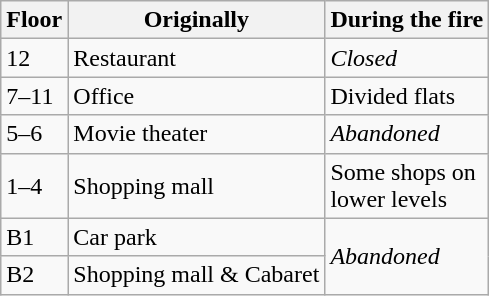<table class="wikitable">
<tr>
<th>Floor</th>
<th>Originally</th>
<th>During the fire</th>
</tr>
<tr>
<td>12</td>
<td>Restaurant</td>
<td><em>Closed</em></td>
</tr>
<tr>
<td>7–11</td>
<td>Office</td>
<td>Divided flats</td>
</tr>
<tr>
<td>5–6</td>
<td>Movie theater</td>
<td><em>Abandoned</em></td>
</tr>
<tr>
<td>1–4</td>
<td>Shopping mall</td>
<td>Some shops on<br>lower levels</td>
</tr>
<tr>
<td>B1</td>
<td>Car park</td>
<td rowspan="2"><em>Abandoned</em></td>
</tr>
<tr>
<td>B2</td>
<td>Shopping mall & Cabaret</td>
</tr>
</table>
